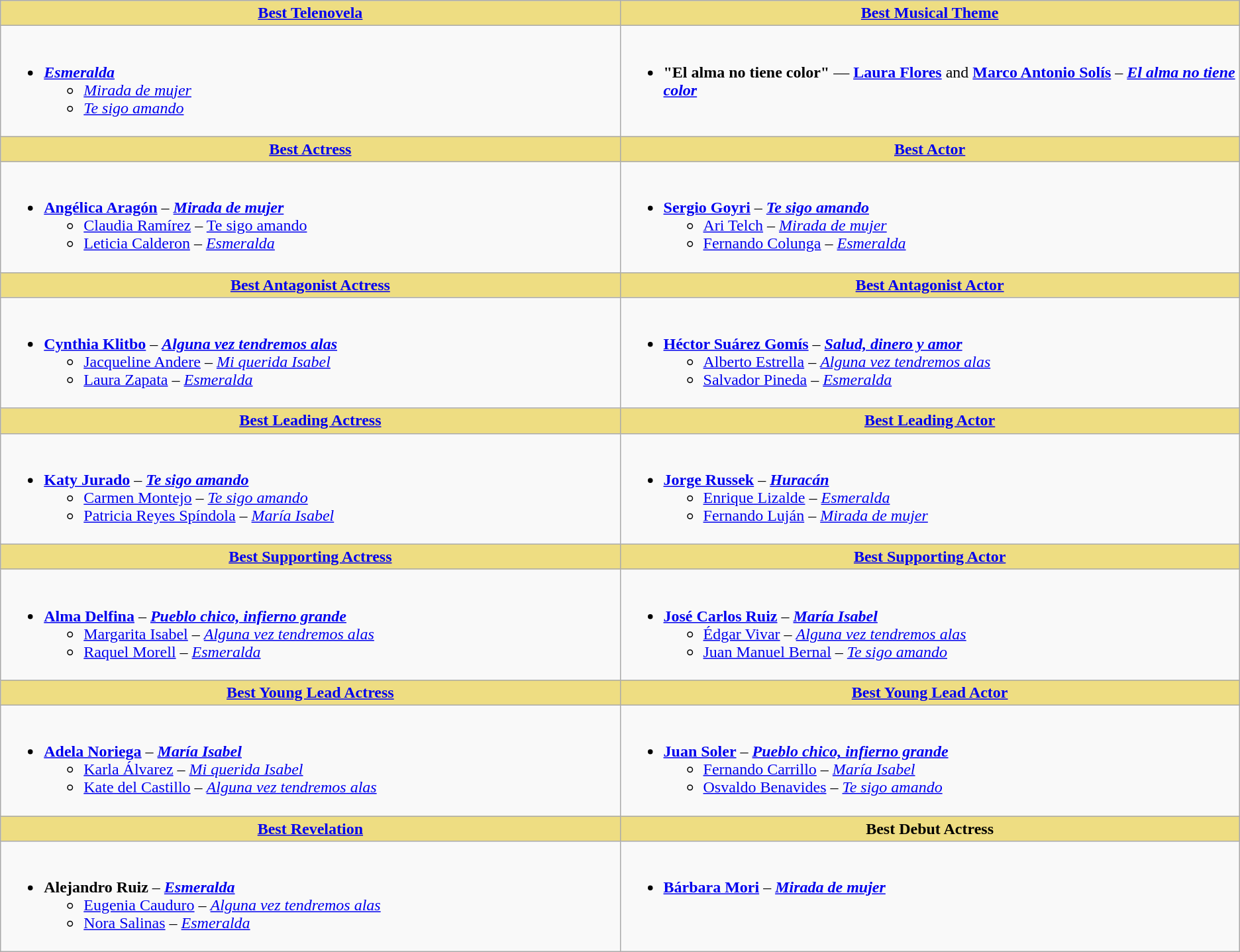<table class="wikitable">
<tr>
<th style="background:#EEDD82; width:50%"><a href='#'>Best Telenovela</a></th>
<th style="background:#EEDD82; width:50%"><a href='#'>Best Musical Theme</a></th>
</tr>
<tr>
<td valign="top"><br><ul><li><strong><em><a href='#'>Esmeralda</a></em></strong><ul><li><em><a href='#'>Mirada de mujer</a></em></li><li><em><a href='#'>Te sigo amando</a></em></li></ul></li></ul></td>
<td valign="top"><br><ul><li><strong>"El alma no tiene color"</strong> — <strong><a href='#'>Laura Flores</a></strong> and <strong><a href='#'>Marco Antonio Solís</a></strong> – <strong><em><a href='#'>El alma no tiene color</a></em></strong></li></ul></td>
</tr>
<tr>
<th style="background:#EEDD82; width:50%"><a href='#'>Best Actress</a></th>
<th style="background:#EEDD82; width:50%"><a href='#'>Best Actor</a></th>
</tr>
<tr>
<td valign="top"><br><ul><li><strong><a href='#'>Angélica Aragón</a></strong> – <strong><em><a href='#'>Mirada de mujer</a></em></strong><ul><li><a href='#'>Claudia Ramírez</a> – <a href='#'>Te sigo amando</a></li><li><a href='#'>Leticia Calderon</a> – <em><a href='#'>Esmeralda</a></em></li></ul></li></ul></td>
<td valign="top"><br><ul><li><strong><a href='#'>Sergio Goyri</a></strong> – <strong><em><a href='#'>Te sigo amando</a></em></strong><ul><li><a href='#'>Ari Telch</a> – <em><a href='#'>Mirada de mujer</a></em></li><li><a href='#'>Fernando Colunga</a> – <em><a href='#'>Esmeralda</a></em></li></ul></li></ul></td>
</tr>
<tr>
<th style="background:#EEDD82; width:50%"><a href='#'>Best Antagonist Actress</a></th>
<th style="background:#EEDD82; width:50%"><a href='#'>Best Antagonist Actor</a></th>
</tr>
<tr>
<td valign="top"><br><ul><li><strong><a href='#'>Cynthia Klitbo</a></strong> – <strong><em><a href='#'>Alguna vez tendremos alas</a></em></strong><ul><li><a href='#'>Jacqueline Andere</a> – <em><a href='#'>Mi querida Isabel</a></em></li><li><a href='#'>Laura Zapata</a> – <em><a href='#'>Esmeralda</a></em></li></ul></li></ul></td>
<td valign="top"><br><ul><li><strong><a href='#'>Héctor Suárez Gomís</a></strong> – <strong><em><a href='#'>Salud, dinero y amor</a></em></strong><ul><li><a href='#'>Alberto Estrella</a> – <em><a href='#'>Alguna vez tendremos alas</a></em></li><li><a href='#'>Salvador Pineda</a> – <em><a href='#'>Esmeralda</a></em></li></ul></li></ul></td>
</tr>
<tr>
<th style="background:#EEDD82; width:50%"><a href='#'>Best Leading Actress</a></th>
<th style="background:#EEDD82; width:50%"><a href='#'>Best Leading Actor</a></th>
</tr>
<tr>
<td valign="top"><br><ul><li><strong><a href='#'>Katy Jurado</a></strong> – <strong><em><a href='#'>Te sigo amando</a></em></strong><ul><li><a href='#'>Carmen Montejo</a> – <em><a href='#'>Te sigo amando</a></em></li><li><a href='#'>Patricia Reyes Spíndola</a> – <em><a href='#'>María Isabel</a></em></li></ul></li></ul></td>
<td valign="top"><br><ul><li><strong><a href='#'>Jorge Russek</a></strong> – <strong><em><a href='#'>Huracán</a></em></strong><ul><li><a href='#'>Enrique Lizalde</a> – <em><a href='#'>Esmeralda</a></em></li><li><a href='#'>Fernando Luján</a> – <em><a href='#'>Mirada de mujer</a></em></li></ul></li></ul></td>
</tr>
<tr>
<th style="background:#EEDD82; width:50%"><a href='#'>Best Supporting Actress</a></th>
<th style="background:#EEDD82; width:50%"><a href='#'>Best Supporting Actor</a></th>
</tr>
<tr>
<td valign="top"><br><ul><li><strong><a href='#'>Alma Delfina</a></strong> – <strong><em><a href='#'>Pueblo chico, infierno grande</a></em></strong><ul><li><a href='#'>Margarita Isabel</a> – <em><a href='#'>Alguna vez tendremos alas</a></em></li><li><a href='#'>Raquel Morell</a> – <em><a href='#'>Esmeralda</a></em></li></ul></li></ul></td>
<td valign="top"><br><ul><li><strong><a href='#'>José Carlos Ruiz</a></strong> – <strong><em><a href='#'>María Isabel</a></em></strong><ul><li><a href='#'>Édgar Vivar</a> – <em><a href='#'>Alguna vez tendremos alas</a></em></li><li><a href='#'>Juan Manuel Bernal</a> – <em><a href='#'>Te sigo amando</a></em></li></ul></li></ul></td>
</tr>
<tr>
<th style="background:#EEDD82; width:50%"><a href='#'>Best Young Lead Actress</a></th>
<th style="background:#EEDD82; width:50%"><a href='#'>Best Young Lead Actor</a></th>
</tr>
<tr>
<td valign="top"><br><ul><li><strong><a href='#'>Adela Noriega</a></strong> – <strong><em><a href='#'>María Isabel</a></em></strong><ul><li><a href='#'>Karla Álvarez</a> – <em><a href='#'>Mi querida Isabel</a></em></li><li><a href='#'>Kate del Castillo</a> – <em><a href='#'>Alguna vez tendremos alas</a></em></li></ul></li></ul></td>
<td valign="top"><br><ul><li><strong><a href='#'>Juan Soler</a></strong> – <strong><em><a href='#'>Pueblo chico, infierno grande</a></em></strong><ul><li><a href='#'>Fernando Carrillo</a> – <em><a href='#'>María Isabel</a></em></li><li><a href='#'>Osvaldo Benavides</a> – <em><a href='#'>Te sigo amando</a></em></li></ul></li></ul></td>
</tr>
<tr>
<th style="background:#EEDD82; width:50%"><a href='#'>Best Revelation</a></th>
<th style="background:#EEDD82; width:50%">Best Debut Actress</th>
</tr>
<tr>
<td valign="top"><br><ul><li><strong>Alejandro Ruiz</strong> – <strong><em><a href='#'>Esmeralda</a></em></strong><ul><li><a href='#'>Eugenia Cauduro</a> – <em><a href='#'>Alguna vez tendremos alas</a></em></li><li><a href='#'>Nora Salinas</a> – <em><a href='#'>Esmeralda</a></em></li></ul></li></ul></td>
<td valign="top"><br><ul><li><strong><a href='#'>Bárbara Mori</a></strong> – <strong><em><a href='#'>Mirada de mujer</a></em></strong></li></ul></td>
</tr>
</table>
